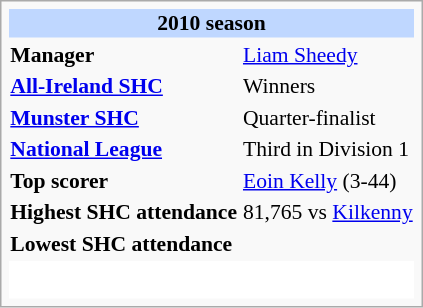<table class="infobox vevent" style="font-size: 90%;">
<tr>
<th style="background: #BFD7FF; text-align: center" colspan="3">2010 season</th>
</tr>
<tr>
<td><strong>Manager</strong></td>
<td colspan="2"><a href='#'>Liam Sheedy</a></td>
</tr>
<tr>
<td><strong><a href='#'>All-Ireland SHC</a></strong></td>
<td colspan="2">Winners</td>
</tr>
<tr>
<td><strong><a href='#'>Munster SHC</a></strong></td>
<td colspan="2">Quarter-finalist</td>
</tr>
<tr>
<td><strong><a href='#'>National League</a></strong></td>
<td colspan="2">Third in Division 1</td>
</tr>
<tr>
<td><strong>Top scorer</strong></td>
<td colspan="2"><a href='#'>Eoin Kelly</a> (3-44)</td>
</tr>
<tr>
<td><strong>Highest SHC attendance</strong></td>
<td colspan="2">81,765 vs <a href='#'>Kilkenny</a></td>
</tr>
<tr>
<td><strong>Lowest SHC attendance</strong></td>
<td colspan="2"></td>
</tr>
<tr>
<td class="toccolours" style="background: #FFFFFF;" colspan="3"><br><table style="width:100%; text-align:center;">
<tr>
<td></td>
</tr>
</table>
</td>
</tr>
</table>
